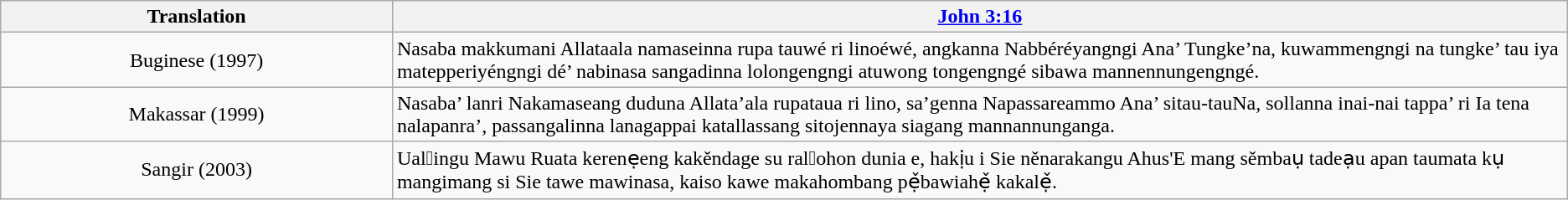<table class="wikitable">
<tr>
<th style="text-align:center; width:25%;">Translation</th>
<th><a href='#'>John 3:16</a></th>
</tr>
<tr>
<td style="text-align:center;">Buginese (1997)</td>
<td>Nasaba makkumani Allataala namaseinna rupa tauwé ri linoéwé, angkanna Nabbéréyangngi Ana’ Tungke’na, kuwammengngi na tungke’ tau iya matepperiyéngngi dé’ nabinasa sangadinna lolongengngi atuwong tongengngé sibawa mannennungengngé.</td>
</tr>
<tr>
<td style="text-align:center;">Makassar (1999)</td>
<td>Nasaba’ lanri Nakamaseang duduna Allata’ala rupataua ri lino, sa’genna Napassareammo Ana’ sitau-tauNa, sollanna inai-nai tappa’ ri Ia tena nalapanra’, passangalinna lanagappai katallassang sitojennaya siagang mannannunganga.</td>
</tr>
<tr>
<td style="text-align:center;">Sangir (2003)</td>
<td>Ual᷊ingu Mawu Ruata kerenẹeng kakěndage su ral᷊ohon dunia e, hakịu i Sie něnarakangu Ahus'E mang sěmbaụ tadeạu apan taumata kụ mangimang si Sie tawe mawinasa, kaiso kawe makahombang pẹ̌bawiahẹ̌ kakalẹ̌.</td>
</tr>
</table>
